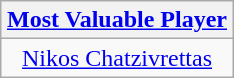<table class=wikitable style="text-align:center; margin:auto">
<tr>
<th><a href='#'>Most Valuable Player</a></th>
</tr>
<tr>
<td> <a href='#'>Nikos Chatzivrettas</a></td>
</tr>
</table>
